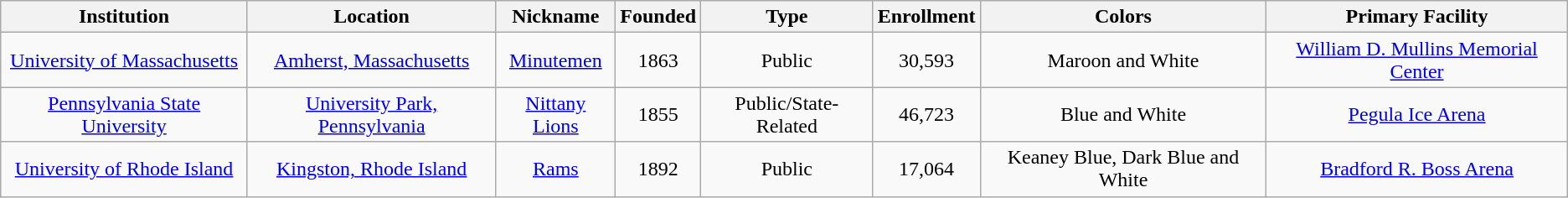<table class="sortable wikitable" style="text-align: center;">
<tr>
<th>Institution</th>
<th>Location</th>
<th>Nickname</th>
<th>Founded</th>
<th>Type</th>
<th>Enrollment</th>
<th>Colors</th>
<th>Primary Facility</th>
</tr>
<tr>
<td><a href='#'>University of Massachusetts</a></td>
<td><a href='#'>Amherst, Massachusetts</a></td>
<td><a href='#'>Minutemen</a></td>
<td>1863</td>
<td>Public</td>
<td>30,593</td>
<td>Maroon and White<br>  </td>
<td><a href='#'>William D. Mullins Memorial Center</a></td>
</tr>
<tr>
<td><a href='#'>Pennsylvania State University</a></td>
<td><a href='#'>University Park, Pennsylvania</a></td>
<td><a href='#'>Nittany Lions</a></td>
<td>1855</td>
<td>Public/State-Related</td>
<td>46,723</td>
<td>Blue and White<br>  </td>
<td><a href='#'>Pegula Ice Arena</a></td>
</tr>
<tr>
<td><a href='#'>University of Rhode Island</a></td>
<td><a href='#'>Kingston, Rhode Island</a></td>
<td><a href='#'>Rams</a></td>
<td>1892</td>
<td>Public</td>
<td>17,064</td>
<td>Keaney Blue, Dark Blue and White<br>   </td>
<td><a href='#'>Bradford R. Boss Arena</a></td>
</tr>
</table>
